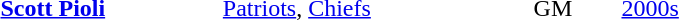<table style="border:'1' 'solid' 'gray' " width="500">
<tr>
</tr>
<tr>
<td><strong><a href='#'>Scott Pioli</a></strong></td>
<td><a href='#'>Patriots</a>, <a href='#'>Chiefs</a></td>
<td>GM</td>
<td><a href='#'>2000s</a></td>
</tr>
</table>
